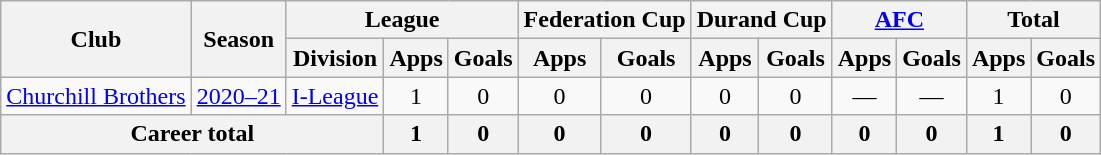<table class="wikitable" style="text-align:center">
<tr>
<th rowspan="2">Club</th>
<th rowspan="2">Season</th>
<th colspan="3">League</th>
<th colspan="2">Federation Cup</th>
<th colspan="2">Durand Cup</th>
<th colspan="2"><a href='#'>AFC</a></th>
<th colspan="2">Total</th>
</tr>
<tr>
<th>Division</th>
<th>Apps</th>
<th>Goals</th>
<th>Apps</th>
<th>Goals</th>
<th>Apps</th>
<th>Goals</th>
<th>Apps</th>
<th>Goals</th>
<th>Apps</th>
<th>Goals</th>
</tr>
<tr>
<td><a href='#'>Churchill Brothers</a></td>
<td><a href='#'>2020–21</a></td>
<td><a href='#'>I-League</a></td>
<td>1</td>
<td>0</td>
<td>0</td>
<td>0</td>
<td>0</td>
<td>0</td>
<td>—</td>
<td>—</td>
<td>1</td>
<td>0</td>
</tr>
<tr>
<th colspan="3">Career total</th>
<th>1</th>
<th>0</th>
<th>0</th>
<th>0</th>
<th>0</th>
<th>0</th>
<th>0</th>
<th>0</th>
<th>1</th>
<th>0</th>
</tr>
</table>
